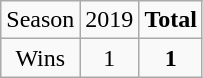<table class="wikitable sortable">
<tr>
<td>Season</td>
<td>2019</td>
<td><strong>Total</strong></td>
</tr>
<tr align="center">
<td>Wins</td>
<td>1</td>
<td><strong>1</strong></td>
</tr>
</table>
